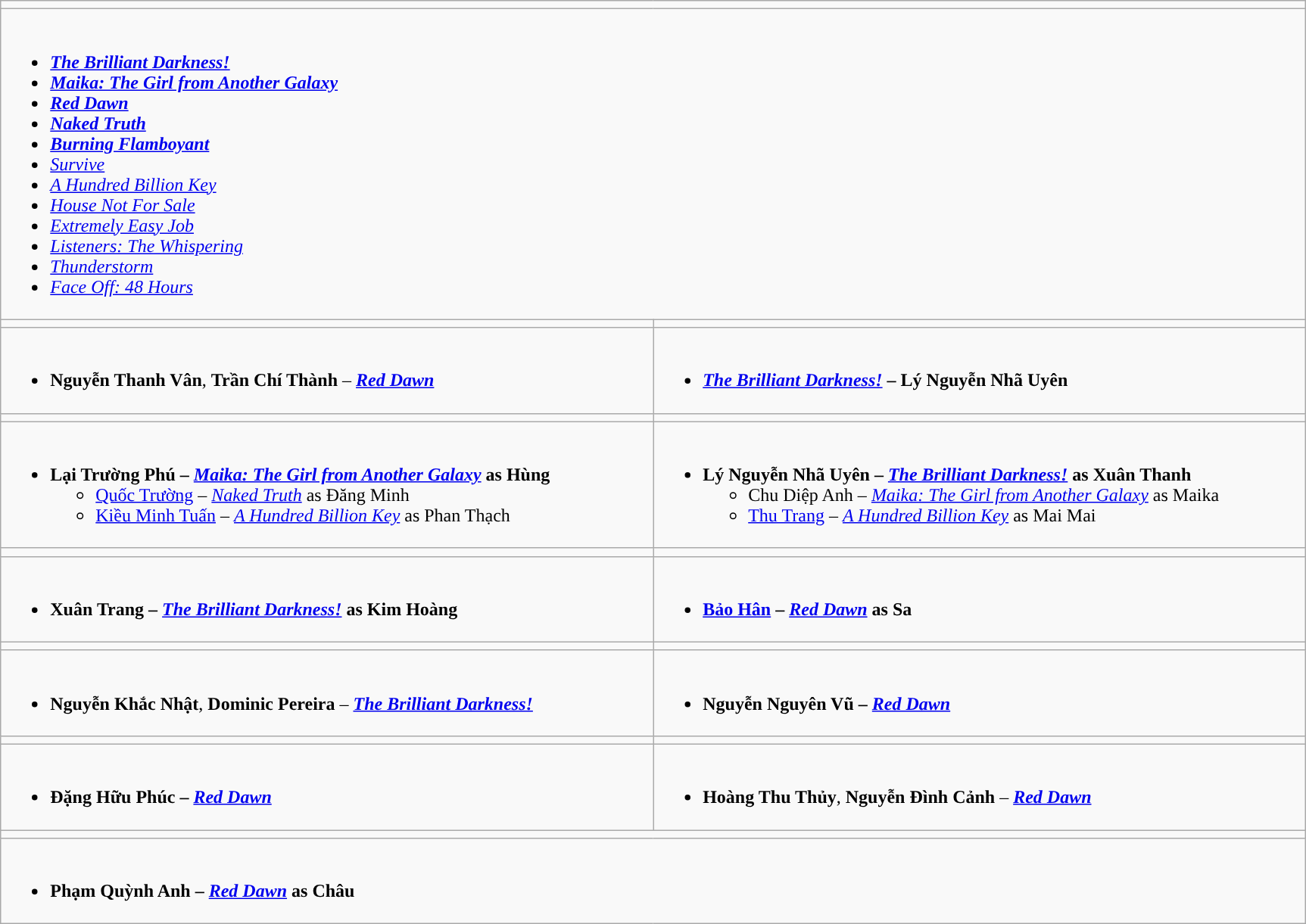<table class="wikitable" align="center" style="width:91%;">
<tr>
<td colspan="2" style="vertical-align:top; width:100%;"></td>
</tr>
<tr>
<td colspan="2" valign="top"><br><ul><li><strong><em><span><a href='#'>The Brilliant Darkness!</a></span></em></strong> </li><li><strong><em><span><a href='#'>Maika: The Girl from Another Galaxy</a></span></em></strong> </li><li><strong><em><span><a href='#'>Red Dawn</a></span></em></strong> </li><li><strong><em><span><a href='#'>Naked Truth</a></span></em></strong> </li><li><strong><em><span><a href='#'>Burning Flamboyant</a></span></em></strong> </li><li><em><a href='#'>Survive</a></em></li><li><em><a href='#'>A Hundred Billion Key</a></em></li><li><em><a href='#'>House Not For Sale</a></em></li><li><em><a href='#'>Extremely Easy Job</a></em></li><li><em><a href='#'>Listeners: The Whispering</a></em></li><li><em><a href='#'>Thunderstorm</a></em></li><li><em><a href='#'>Face Off: 48 Hours</a></em></li></ul></td>
</tr>
<tr>
<td style="vertical-align:top; width:50%;"></td>
<td style="vertical-align:top; width:50%;"></td>
</tr>
<tr>
<td valign="top"><br><ul><li><strong>Nguyễn Thanh Vân</strong>, <strong>Trần Chí Thành</strong> – <strong><em><a href='#'>Red Dawn</a></em></strong></li></ul></td>
<td valign="top"><br><ul><li><strong> <em><a href='#'>The Brilliant Darkness!</a></em> – Lý Nguyễn Nhã Uyên </strong></li></ul></td>
</tr>
<tr>
<td style="vertical-align:top; width:50%;"></td>
<td style="vertical-align:top; width:50%;"></td>
</tr>
<tr>
<td valign="top"><br><ul><li><strong>Lại Trường Phú – <em><a href='#'>Maika: The Girl from Another Galaxy</a></em> as Hùng </strong><ul><li><a href='#'>Quốc Trường</a> – <em><a href='#'>Naked Truth</a></em> as Đăng Minh</li><li><a href='#'>Kiều Minh Tuấn</a> – <em><a href='#'>A Hundred Billion Key</a></em> as Phan Thạch</li></ul></li></ul></td>
<td valign="top"><br><ul><li><strong>Lý Nguyễn Nhã Uyên – <em><a href='#'>The Brilliant Darkness!</a></em> as Xuân Thanh </strong><ul><li>Chu Diệp Anh – <em><a href='#'>Maika: The Girl from Another Galaxy</a></em> as Maika</li><li><a href='#'>Thu Trang</a> – <em><a href='#'>A Hundred Billion Key</a></em> as Mai Mai</li></ul></li></ul></td>
</tr>
<tr>
<td style="vertical-align:top; width:50%;"></td>
<td style="vertical-align:top; width:50%;"></td>
</tr>
<tr>
<td valign="top"><br><ul><li><strong>Xuân Trang – <em><a href='#'>The Brilliant Darkness!</a></em> as Kim Hoàng </strong></li></ul></td>
<td valign="top"><br><ul><li><strong><a href='#'>Bảo Hân</a> – <em><a href='#'>Red Dawn</a></em> as Sa </strong></li></ul></td>
</tr>
<tr>
<td style="vertical-align:top; width:50%;"></td>
<td style="vertical-align:top; width:50%;"></td>
</tr>
<tr>
<td valign="top"><br><ul><li><strong>Nguyễn Khắc Nhật</strong>, <strong>Dominic Pereira</strong> – <strong><em><a href='#'>The Brilliant Darkness!</a></em></strong></li></ul></td>
<td valign="top"><br><ul><li><strong>Nguyễn Nguyên Vũ – <em><a href='#'>Red Dawn</a></em> </strong></li></ul></td>
</tr>
<tr>
<td style="vertical-align:top; width:50%;"></td>
<td style="vertical-align:top; width:50%;"></td>
</tr>
<tr>
<td valign="top"><br><ul><li><strong>Đặng Hữu Phúc – <em><a href='#'>Red Dawn</a></em> </strong></li></ul></td>
<td valign="top"><br><ul><li><strong>Hoàng Thu Thủy</strong>, <strong>Nguyễn Đình Cảnh</strong> – <strong><em><a href='#'>Red Dawn</a></em></strong></li></ul></td>
</tr>
<tr>
<td colspan="2" style="vertical-align:top; width:100%;"></td>
</tr>
<tr>
<td colspan="2" valign="top"><br><ul><li><strong>Phạm Quỳnh Anh – <em><a href='#'>Red Dawn</a></em> as Châu </strong></li></ul></td>
</tr>
</table>
